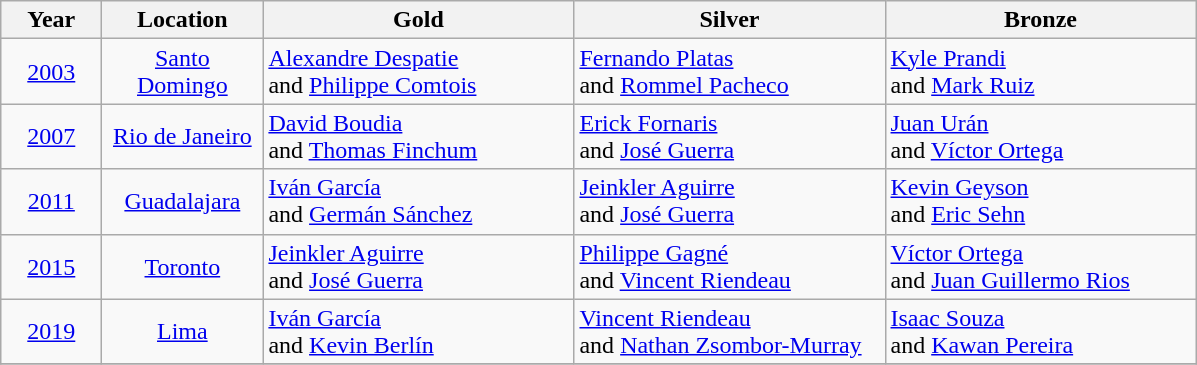<table class="wikitable">
<tr>
<th width="60">Year</th>
<th width="100">Location</th>
<th width="200">Gold</th>
<th width="200">Silver</th>
<th width="200">Bronze</th>
</tr>
<tr>
<td align="center"><a href='#'>2003</a></td>
<td align="center"><a href='#'>Santo Domingo</a></td>
<td> <a href='#'>Alexandre Despatie</a><br>and <a href='#'>Philippe Comtois</a></td>
<td> <a href='#'>Fernando Platas</a><br>and <a href='#'>Rommel Pacheco</a></td>
<td> <a href='#'>Kyle Prandi</a><br>and <a href='#'>Mark Ruiz</a></td>
</tr>
<tr>
<td align="center"><a href='#'>2007</a></td>
<td align="center"><a href='#'>Rio de Janeiro</a></td>
<td> <a href='#'>David Boudia</a><br>and <a href='#'>Thomas Finchum</a></td>
<td> <a href='#'>Erick Fornaris</a><br>and <a href='#'>José Guerra</a></td>
<td> <a href='#'>Juan Urán</a><br>and <a href='#'>Víctor Ortega</a></td>
</tr>
<tr>
<td align="center"><a href='#'>2011</a></td>
<td align="center"><a href='#'>Guadalajara</a></td>
<td> <a href='#'>Iván García</a><br>and <a href='#'>Germán Sánchez</a></td>
<td> <a href='#'>Jeinkler Aguirre</a><br>and <a href='#'>José Guerra</a></td>
<td> <a href='#'>Kevin Geyson</a><br>and <a href='#'>Eric Sehn</a></td>
</tr>
<tr>
<td align="center"><a href='#'>2015</a></td>
<td align="center"><a href='#'>Toronto</a></td>
<td> <a href='#'>Jeinkler Aguirre</a><br>and <a href='#'>José Guerra</a></td>
<td> <a href='#'>Philippe Gagné</a><br>and <a href='#'>Vincent Riendeau</a></td>
<td> <a href='#'>Víctor Ortega</a> <br>and <a href='#'>Juan Guillermo Rios</a></td>
</tr>
<tr>
<td align="center"><a href='#'>2019</a></td>
<td align="center"><a href='#'>Lima</a></td>
<td> <a href='#'>Iván García</a><br>and <a href='#'>Kevin Berlín</a></td>
<td> <a href='#'>Vincent Riendeau</a><br>and <a href='#'>Nathan Zsombor-Murray</a></td>
<td> <a href='#'>Isaac Souza</a><br>and <a href='#'>Kawan Pereira</a></td>
</tr>
<tr>
</tr>
</table>
